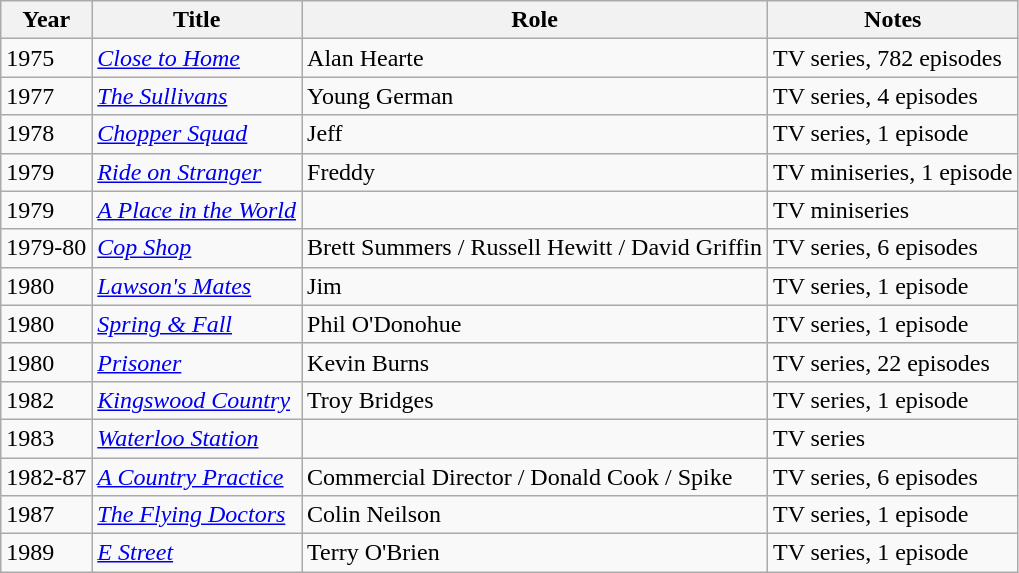<table class="wikitable">
<tr>
<th>Year</th>
<th>Title</th>
<th>Role</th>
<th>Notes</th>
</tr>
<tr>
<td>1975</td>
<td><em><a href='#'>Close to Home</a></em></td>
<td>Alan Hearte</td>
<td>TV series, 782 episodes</td>
</tr>
<tr>
<td>1977</td>
<td><em><a href='#'>The Sullivans</a></em></td>
<td>Young German</td>
<td>TV series, 4 episodes</td>
</tr>
<tr>
<td>1978</td>
<td><em><a href='#'>Chopper Squad</a></em></td>
<td>Jeff</td>
<td>TV series, 1 episode</td>
</tr>
<tr>
<td>1979</td>
<td><em><a href='#'>Ride on Stranger</a></em></td>
<td>Freddy</td>
<td>TV miniseries, 1 episode</td>
</tr>
<tr>
<td>1979</td>
<td><em><a href='#'>A Place in the World</a></em></td>
<td></td>
<td>TV miniseries</td>
</tr>
<tr>
<td>1979-80</td>
<td><em><a href='#'>Cop Shop</a></em></td>
<td>Brett Summers / Russell Hewitt / David Griffin</td>
<td>TV series, 6 episodes</td>
</tr>
<tr>
<td>1980</td>
<td><em><a href='#'>Lawson's Mates</a></em></td>
<td>Jim</td>
<td>TV series, 1 episode</td>
</tr>
<tr>
<td>1980</td>
<td><em><a href='#'>Spring & Fall</a></em></td>
<td>Phil O'Donohue</td>
<td>TV series, 1 episode</td>
</tr>
<tr>
<td>1980</td>
<td><em><a href='#'>Prisoner</a></em></td>
<td>Kevin Burns</td>
<td>TV series, 22 episodes</td>
</tr>
<tr>
<td>1982</td>
<td><em><a href='#'>Kingswood Country</a></em></td>
<td>Troy Bridges</td>
<td>TV series, 1 episode</td>
</tr>
<tr>
<td>1983</td>
<td><em><a href='#'>Waterloo Station</a></em></td>
<td></td>
<td>TV series</td>
</tr>
<tr>
<td>1982-87</td>
<td><em><a href='#'>A Country Practice</a></em></td>
<td>Commercial Director / Donald Cook / Spike</td>
<td>TV series, 6 episodes</td>
</tr>
<tr>
<td>1987</td>
<td><em><a href='#'>The Flying Doctors</a></em></td>
<td>Colin Neilson</td>
<td>TV series, 1 episode</td>
</tr>
<tr>
<td>1989</td>
<td><em><a href='#'>E Street</a></em></td>
<td>Terry O'Brien</td>
<td>TV series, 1 episode</td>
</tr>
</table>
